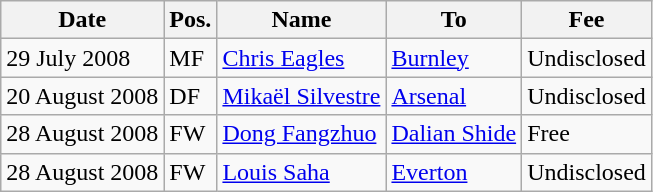<table class="wikitable">
<tr>
<th>Date</th>
<th>Pos.</th>
<th>Name</th>
<th>To</th>
<th>Fee</th>
</tr>
<tr>
<td>29 July 2008</td>
<td>MF</td>
<td> <a href='#'>Chris Eagles</a></td>
<td> <a href='#'>Burnley</a></td>
<td>Undisclosed</td>
</tr>
<tr>
<td>20 August 2008</td>
<td>DF</td>
<td> <a href='#'>Mikaël Silvestre</a></td>
<td> <a href='#'>Arsenal</a></td>
<td>Undisclosed</td>
</tr>
<tr>
<td>28 August 2008</td>
<td>FW</td>
<td> <a href='#'>Dong Fangzhuo</a></td>
<td> <a href='#'>Dalian Shide</a></td>
<td>Free</td>
</tr>
<tr>
<td>28 August 2008</td>
<td>FW</td>
<td> <a href='#'>Louis Saha</a></td>
<td> <a href='#'>Everton</a></td>
<td>Undisclosed</td>
</tr>
</table>
